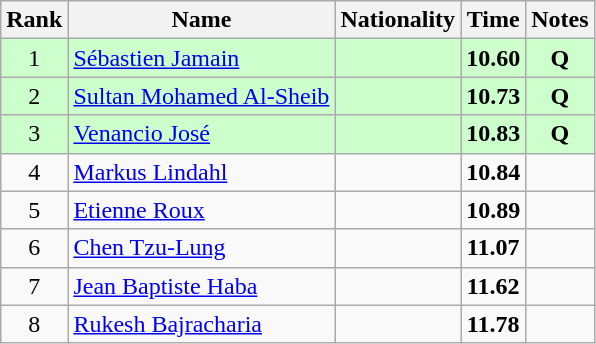<table class="wikitable sortable" style="text-align:center">
<tr>
<th>Rank</th>
<th>Name</th>
<th>Nationality</th>
<th>Time</th>
<th>Notes</th>
</tr>
<tr bgcolor=ccffcc>
<td>1</td>
<td align=left><a href='#'>Sébastien Jamain</a></td>
<td align=left></td>
<td><strong>10.60</strong></td>
<td><strong>Q</strong></td>
</tr>
<tr bgcolor=ccffcc>
<td>2</td>
<td align=left><a href='#'>Sultan Mohamed Al-Sheib</a></td>
<td align=left></td>
<td><strong>10.73</strong></td>
<td><strong>Q</strong></td>
</tr>
<tr bgcolor=ccffcc>
<td>3</td>
<td align=left><a href='#'>Venancio José</a></td>
<td align=left></td>
<td><strong>10.83</strong></td>
<td><strong>Q</strong></td>
</tr>
<tr>
<td>4</td>
<td align=left><a href='#'>Markus Lindahl</a></td>
<td align=left></td>
<td><strong>10.84</strong></td>
<td></td>
</tr>
<tr>
<td>5</td>
<td align=left><a href='#'>Etienne Roux</a></td>
<td align=left></td>
<td><strong>10.89</strong></td>
<td></td>
</tr>
<tr>
<td>6</td>
<td align=left><a href='#'>Chen Tzu-Lung</a></td>
<td align=left></td>
<td><strong>11.07</strong></td>
<td></td>
</tr>
<tr>
<td>7</td>
<td align=left><a href='#'>Jean Baptiste Haba</a></td>
<td align=left></td>
<td><strong>11.62</strong></td>
<td></td>
</tr>
<tr>
<td>8</td>
<td align=left><a href='#'>Rukesh Bajracharia</a></td>
<td align=left></td>
<td><strong>11.78</strong></td>
<td></td>
</tr>
</table>
